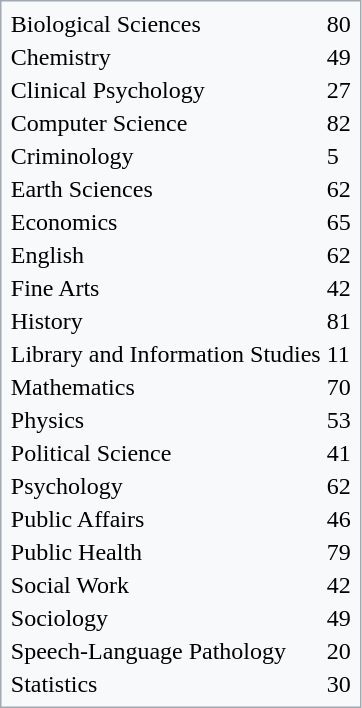<table class="floatright" style="width: auto; background-color:#f8f9fa; border: 1px solid #a2a9b1; color:black; padding:0.2em;">
<tr>
<td>Biological Sciences</td>
<td>80</td>
</tr>
<tr>
<td>Chemistry</td>
<td>49</td>
</tr>
<tr>
<td>Clinical Psychology</td>
<td>27</td>
</tr>
<tr>
<td>Computer Science</td>
<td>82</td>
</tr>
<tr>
<td>Criminology</td>
<td>5</td>
</tr>
<tr>
<td>Earth Sciences</td>
<td>62</td>
</tr>
<tr>
<td>Economics</td>
<td>65</td>
</tr>
<tr>
<td>English</td>
<td>62</td>
</tr>
<tr>
<td>Fine Arts</td>
<td>42</td>
</tr>
<tr>
<td>History</td>
<td>81</td>
</tr>
<tr>
<td>Library and Information Studies</td>
<td>11</td>
</tr>
<tr>
<td>Mathematics</td>
<td>70</td>
</tr>
<tr>
<td>Physics</td>
<td>53</td>
</tr>
<tr>
<td>Political Science</td>
<td>41</td>
</tr>
<tr>
<td>Psychology</td>
<td>62</td>
</tr>
<tr>
<td>Public Affairs</td>
<td>46</td>
</tr>
<tr>
<td>Public Health</td>
<td>79</td>
</tr>
<tr>
<td>Social Work</td>
<td>42</td>
</tr>
<tr>
<td>Sociology</td>
<td>49</td>
</tr>
<tr>
<td>Speech-Language Pathology</td>
<td>20</td>
</tr>
<tr>
<td>Statistics</td>
<td>30</td>
</tr>
</table>
